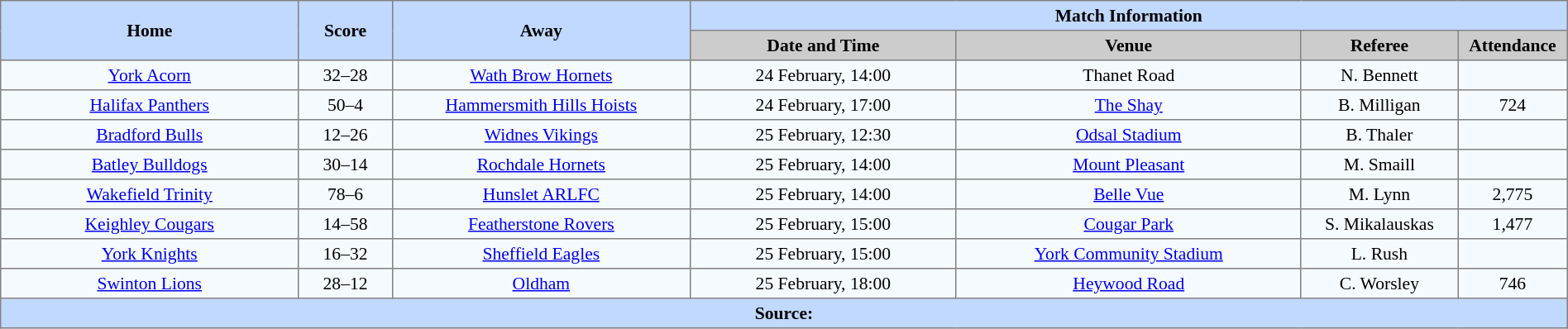<table border=1 style="border-collapse:collapse; font-size:90%; text-align:center"; cellpadding=3 cellspacing=0 width=100%>
<tr bgcolor="#c1d8ff">
<th rowspan=2 width=19%>Home</th>
<th rowspan=2 width=6%>Score</th>
<th rowspan=2 width=19%>Away</th>
<th colspan=4>Match Information</th>
</tr>
<tr bgcolor="#cccccc">
<th width=17%>Date and Time</th>
<th width=22%>Venue</th>
<th width=10%>Referee</th>
<th width=7%>Attendance</th>
</tr>
<tr bgcolor=#f5faff>
<td><a href='#'>York Acorn</a></td>
<td>32–28</td>
<td><a href='#'>Wath Brow Hornets</a></td>
<td>24 February, 14:00</td>
<td>Thanet Road</td>
<td>N. Bennett</td>
<td></td>
</tr>
<tr bgcolor=#f5faff>
<td><a href='#'>Halifax Panthers</a></td>
<td>50–4</td>
<td><a href='#'>Hammersmith Hills Hoists</a></td>
<td>24 February, 17:00</td>
<td><a href='#'>The Shay</a></td>
<td>B. Milligan</td>
<td>724</td>
</tr>
<tr bgcolor=#f5faff>
<td><a href='#'>Bradford Bulls</a></td>
<td>12–26</td>
<td><a href='#'>Widnes Vikings</a></td>
<td>25 February, 12:30</td>
<td><a href='#'>Odsal Stadium</a></td>
<td>B. Thaler</td>
<td></td>
</tr>
<tr bgcolor=#f5faff>
<td><a href='#'>Batley Bulldogs</a></td>
<td>30–14</td>
<td><a href='#'>Rochdale Hornets</a></td>
<td>25 February, 14:00</td>
<td><a href='#'>Mount Pleasant</a></td>
<td>M. Smaill</td>
<td></td>
</tr>
<tr bgcolor=#f5faff>
<td><a href='#'>Wakefield Trinity</a></td>
<td>78–6</td>
<td><a href='#'>Hunslet ARLFC</a></td>
<td>25 February, 14:00</td>
<td><a href='#'>Belle Vue</a></td>
<td>M. Lynn</td>
<td>2,775</td>
</tr>
<tr bgcolor=#f5faff>
<td><a href='#'>Keighley Cougars</a></td>
<td>14–58</td>
<td><a href='#'>Featherstone Rovers</a></td>
<td>25 February, 15:00</td>
<td><a href='#'>Cougar Park</a></td>
<td>S. Mikalauskas</td>
<td>1,477</td>
</tr>
<tr bgcolor=#f5faff>
<td><a href='#'>York Knights</a></td>
<td>16–32</td>
<td><a href='#'>Sheffield Eagles</a></td>
<td>25 February, 15:00</td>
<td><a href='#'>York Community Stadium</a></td>
<td>L. Rush</td>
<td></td>
</tr>
<tr bgcolor=#f5faff>
<td><a href='#'>Swinton Lions</a></td>
<td>28–12</td>
<td><a href='#'>Oldham</a></td>
<td>25 February, 18:00</td>
<td><a href='#'>Heywood Road</a></td>
<td>C. Worsley</td>
<td>746</td>
</tr>
<tr style="background:#c1d8ff;">
<th colspan=7>Source:</th>
</tr>
</table>
